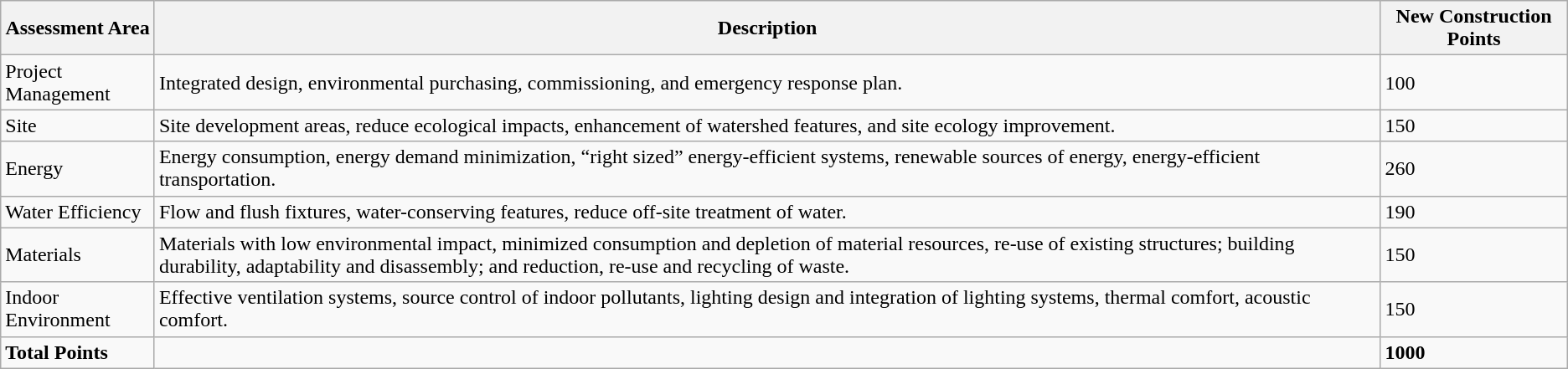<table class="wikitable">
<tr>
<th>Assessment Area</th>
<th>Description</th>
<th>New Construction Points</th>
</tr>
<tr>
<td>Project Management</td>
<td>Integrated design, environmental purchasing, commissioning, and emergency response plan.</td>
<td>100</td>
</tr>
<tr>
<td>Site</td>
<td>Site development areas, reduce ecological impacts, enhancement of watershed features, and site ecology improvement.</td>
<td>150</td>
</tr>
<tr>
<td>Energy</td>
<td>Energy consumption, energy demand minimization, “right sized” energy-efficient systems, renewable sources of energy, energy-efficient transportation.</td>
<td>260</td>
</tr>
<tr>
<td>Water Efficiency</td>
<td>Flow and flush fixtures, water-conserving features, reduce off-site treatment of water.</td>
<td>190</td>
</tr>
<tr>
<td>Materials</td>
<td>Materials with low environmental impact, minimized consumption and depletion of material resources, re-use of existing structures; building durability, adaptability and disassembly; and reduction, re-use and recycling of waste.</td>
<td>150</td>
</tr>
<tr>
<td>Indoor Environment</td>
<td>Effective ventilation systems, source control of indoor pollutants, lighting design and integration of lighting systems, thermal comfort, acoustic comfort.</td>
<td>150</td>
</tr>
<tr>
<td><strong>Total Points</strong></td>
<td></td>
<td><strong>1000</strong></td>
</tr>
</table>
